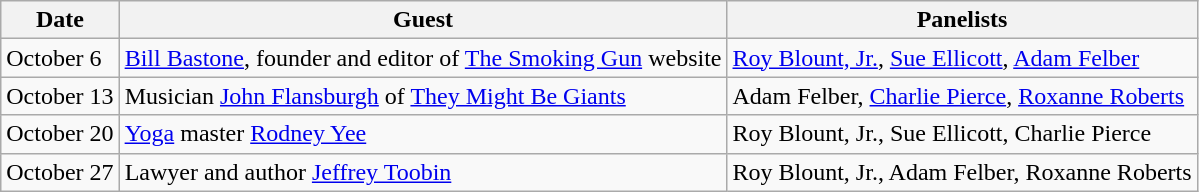<table class="wikitable">
<tr>
<th>Date</th>
<th>Guest</th>
<th>Panelists</th>
</tr>
<tr>
<td>October 6</td>
<td><a href='#'>Bill Bastone</a>, founder and editor of <a href='#'>The Smoking Gun</a> website</td>
<td><a href='#'>Roy Blount, Jr.</a>, <a href='#'>Sue Ellicott</a>, <a href='#'>Adam Felber</a></td>
</tr>
<tr>
<td>October 13</td>
<td>Musician <a href='#'>John Flansburgh</a> of <a href='#'>They Might Be Giants</a></td>
<td>Adam Felber, <a href='#'>Charlie Pierce</a>, <a href='#'>Roxanne Roberts</a></td>
</tr>
<tr>
<td>October 20</td>
<td><a href='#'>Yoga</a> master <a href='#'>Rodney Yee</a></td>
<td>Roy Blount, Jr., Sue Ellicott, Charlie Pierce</td>
</tr>
<tr>
<td>October 27</td>
<td>Lawyer and author <a href='#'>Jeffrey Toobin</a></td>
<td>Roy Blount, Jr., Adam Felber, Roxanne Roberts</td>
</tr>
</table>
